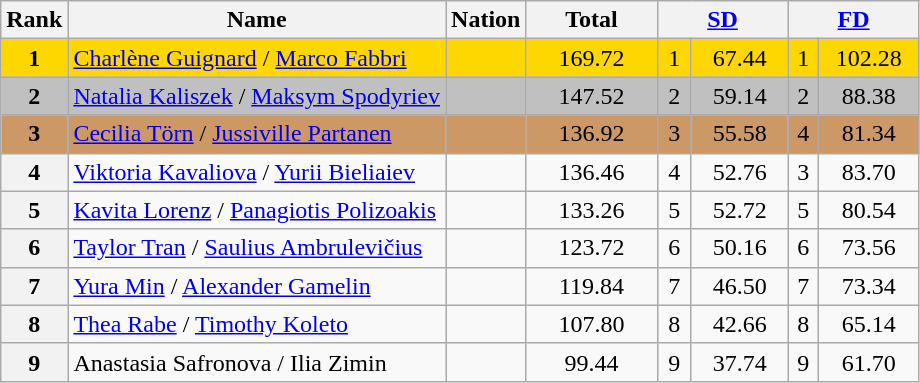<table class="wikitable sortable">
<tr>
<th>Rank</th>
<th>Name</th>
<th>Nation</th>
<th width="80px">Total</th>
<th colspan="2" width="80px"><a href='#'>SD</a></th>
<th colspan="2" width="80px"><a href='#'>FD</a></th>
</tr>
<tr bgcolor="gold">
<td align="center"><strong>1</strong></td>
<td><a href='#'>Charlène Guignard</a> / <a href='#'>Marco Fabbri</a></td>
<td></td>
<td align="center">169.72</td>
<td align="center">1</td>
<td align="center">67.44</td>
<td align="center">1</td>
<td align="center">102.28</td>
</tr>
<tr bgcolor="silver">
<td align="center"><strong>2</strong></td>
<td><a href='#'>Natalia Kaliszek</a> / <a href='#'>Maksym Spodyriev</a></td>
<td></td>
<td align="center">147.52</td>
<td align="center">2</td>
<td align="center">59.14</td>
<td align="center">2</td>
<td align="center">88.38</td>
</tr>
<tr bgcolor="cc9966">
<td align="center"><strong>3</strong></td>
<td><a href='#'>Cecilia Törn</a> / <a href='#'>Jussiville Partanen</a></td>
<td></td>
<td align="center">136.92</td>
<td align="center">3</td>
<td align="center">55.58</td>
<td align="center">4</td>
<td align="center">81.34</td>
</tr>
<tr>
<th>4</th>
<td><a href='#'>Viktoria Kavaliova</a> / <a href='#'>Yurii Bieliaiev</a></td>
<td></td>
<td align="center">136.46</td>
<td align="center">4</td>
<td align="center">52.76</td>
<td align="center">3</td>
<td align="center">83.70</td>
</tr>
<tr>
<th>5</th>
<td><a href='#'>Kavita Lorenz</a> / <a href='#'>Panagiotis Polizoakis</a></td>
<td></td>
<td align="center">133.26</td>
<td align="center">5</td>
<td align="center">52.72</td>
<td align="center">5</td>
<td align="center">80.54</td>
</tr>
<tr>
<th>6</th>
<td><a href='#'>Taylor Tran</a> / <a href='#'>Saulius Ambrulevičius</a></td>
<td></td>
<td align="center">123.72</td>
<td align="center">6</td>
<td align="center">50.16</td>
<td align="center">6</td>
<td align="center">73.56</td>
</tr>
<tr>
<th>7</th>
<td><a href='#'>Yura Min</a> / <a href='#'>Alexander Gamelin</a></td>
<td></td>
<td align="center">119.84</td>
<td align="center">7</td>
<td align="center">46.50</td>
<td align="center">7</td>
<td align="center">73.34</td>
</tr>
<tr>
<th>8</th>
<td><a href='#'>Thea Rabe</a> / <a href='#'>Timothy Koleto</a></td>
<td></td>
<td align="center">107.80</td>
<td align="center">8</td>
<td align="center">42.66</td>
<td align="center">8</td>
<td align="center">65.14</td>
</tr>
<tr>
<th>9</th>
<td>Anastasia Safronova / Ilia Zimin</td>
<td></td>
<td align="center">99.44</td>
<td align="center">9</td>
<td align="center">37.74</td>
<td align="center">9</td>
<td align="center">61.70</td>
</tr>
</table>
